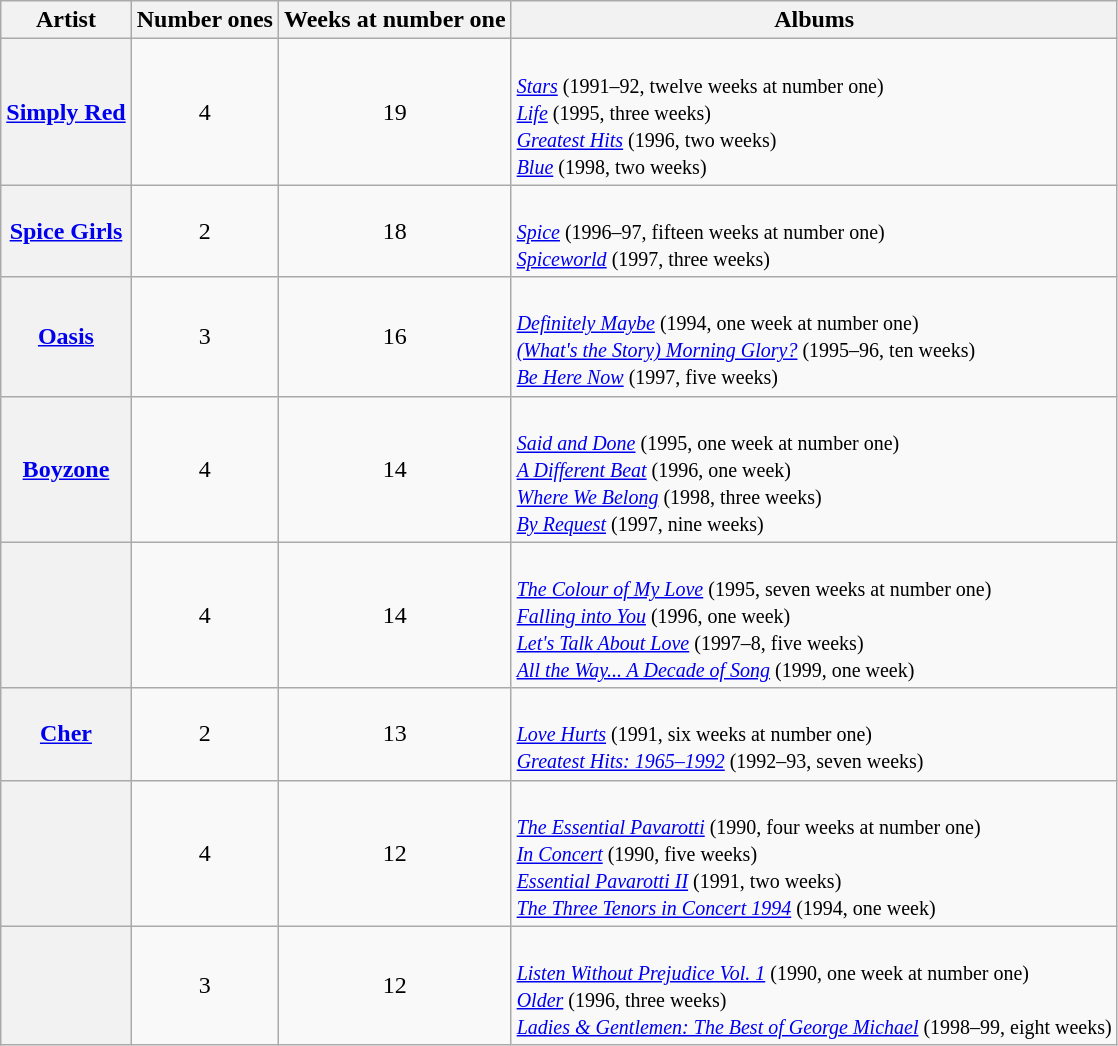<table class="wikitable plainrowheaders sortable">
<tr>
<th scope=col>Artist</th>
<th scope=col>Number ones</th>
<th scope=col>Weeks at number one</th>
<th scope=col class=unsortable>Albums</th>
</tr>
<tr>
<th scope=row><a href='#'>Simply Red</a></th>
<td align=center>4</td>
<td align=center>19</td>
<td><br><small><em><a href='#'>Stars</a></em> (1991–92, twelve weeks at number one)</small><br>
<small><em><a href='#'>Life</a></em> (1995, three weeks)</small><br>
<small><em><a href='#'>Greatest Hits</a></em> (1996, two weeks)</small><br>
<small><em><a href='#'>Blue</a></em> (1998, two weeks)</small><br></td>
</tr>
<tr>
<th scope=row><a href='#'>Spice Girls</a></th>
<td align=center>2</td>
<td align=center>18</td>
<td><br><small><em><a href='#'>Spice</a></em> (1996–97, fifteen weeks at number one)</small><br>
<small><em><a href='#'>Spiceworld</a></em> (1997, three weeks)</small><br></td>
</tr>
<tr>
<th scope=row><a href='#'>Oasis</a></th>
<td align=center>3</td>
<td align=center>16</td>
<td><br><small><em><a href='#'>Definitely Maybe</a></em> (1994, one week at number one)</small><br>
<small><em><a href='#'>(What's the Story) Morning Glory?</a></em> (1995–96, ten weeks)</small><br>
<small><em><a href='#'>Be Here Now</a></em> (1997, five weeks)</small><br></td>
</tr>
<tr>
<th scope=row><a href='#'>Boyzone</a></th>
<td align=center>4</td>
<td align=center>14</td>
<td><br><small><em><a href='#'>Said and Done</a></em> (1995, one week at number one)</small><br>
<small><em><a href='#'>A Different Beat</a></em> (1996, one week)</small><br>
<small><em><a href='#'>Where We Belong</a></em> (1998, three weeks)</small><br>
<small><em><a href='#'>By Request</a></em> (1997, nine weeks)</small><br></td>
</tr>
<tr>
<th scope=row></th>
<td align=center>4</td>
<td align=center>14</td>
<td><br><small><em><a href='#'>The Colour of My Love</a></em> (1995, seven weeks at number one)</small><br>
<small><em><a href='#'>Falling into You</a></em> (1996, one week)</small><br>
<small><em><a href='#'>Let's Talk About Love</a></em> (1997–8, five weeks)</small><br>
<small><em><a href='#'>All the Way... A Decade of Song</a></em> (1999, one week)</small><br></td>
</tr>
<tr>
<th scope=row><a href='#'>Cher</a></th>
<td align=center>2</td>
<td align=center>13</td>
<td><br><small><em><a href='#'>Love Hurts</a></em> (1991, six weeks at number one)</small><br>
<small><em><a href='#'>Greatest Hits: 1965–1992</a></em> (1992–93, seven weeks)</small><br></td>
</tr>
<tr>
<th scope=row></th>
<td align=center>4</td>
<td align=center>12</td>
<td><br><small><em><a href='#'>The Essential Pavarotti</a></em> (1990, four weeks at number one)</small><br>
<small><em><a href='#'>In Concert</a></em> (1990, five weeks)</small><br>
<small><em><a href='#'>Essential Pavarotti II</a></em> (1991, two weeks)</small><br>
<small><em><a href='#'>The Three Tenors in Concert 1994</a></em> (1994, one week)</small><br></td>
</tr>
<tr>
<th scope=row></th>
<td align=center>3</td>
<td align=center>12</td>
<td><br><small><em><a href='#'>Listen Without Prejudice Vol. 1</a></em> (1990, one week at number one)</small><br>
<small><em><a href='#'>Older</a></em> (1996, three weeks)</small><br>
<small><em><a href='#'>Ladies & Gentlemen: The Best of George Michael</a></em> (1998–99, eight weeks)</small><br></td>
</tr>
</table>
